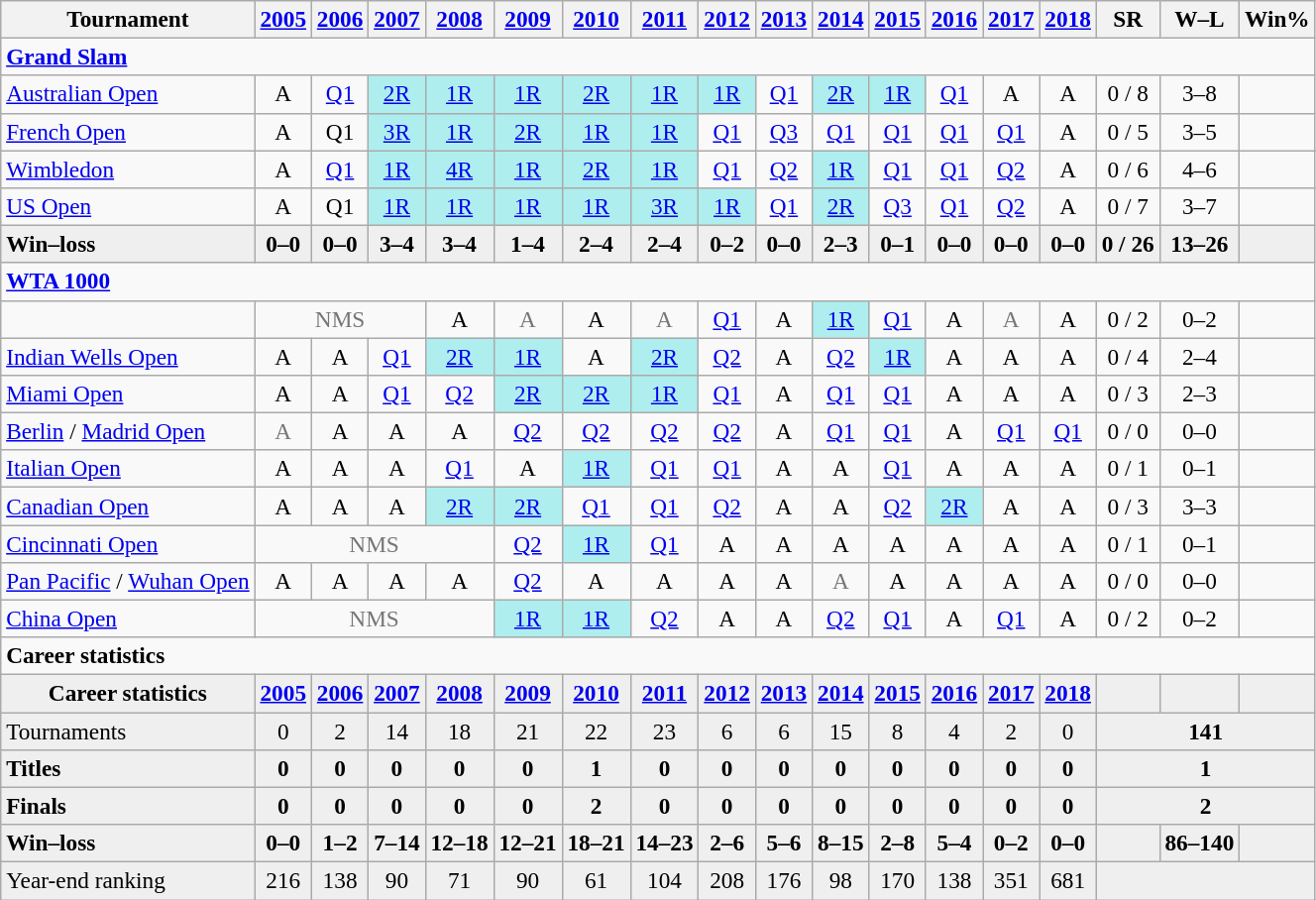<table class="wikitable" style="text-align:center;font-size:97%">
<tr>
<th>Tournament</th>
<th><a href='#'>2005</a></th>
<th><a href='#'>2006</a></th>
<th><a href='#'>2007</a></th>
<th><a href='#'>2008</a></th>
<th><a href='#'>2009</a></th>
<th><a href='#'>2010</a></th>
<th><a href='#'>2011</a></th>
<th><a href='#'>2012</a></th>
<th><a href='#'>2013</a></th>
<th><a href='#'>2014</a></th>
<th><a href='#'>2015</a></th>
<th><a href='#'>2016</a></th>
<th><a href='#'>2017</a></th>
<th><a href='#'>2018</a></th>
<th>SR</th>
<th>W–L</th>
<th>Win%</th>
</tr>
<tr>
<td align=left colspan="18"><strong><a href='#'>Grand Slam</a></strong></td>
</tr>
<tr>
<td align="left"><a href='#'>Australian Open</a></td>
<td>A</td>
<td><a href='#'>Q1</a></td>
<td bgcolor="afeeee"><a href='#'>2R</a></td>
<td bgcolor="afeeee"><a href='#'>1R</a></td>
<td bgcolor="afeeee"><a href='#'>1R</a></td>
<td bgcolor="afeeee"><a href='#'>2R</a></td>
<td bgcolor="afeeee"><a href='#'>1R</a></td>
<td bgcolor="afeeee"><a href='#'>1R</a></td>
<td><a href='#'>Q1</a></td>
<td bgcolor="afeeee"><a href='#'>2R</a></td>
<td bgcolor="afeeee"><a href='#'>1R</a></td>
<td><a href='#'>Q1</a></td>
<td>A</td>
<td>A</td>
<td>0 / 8</td>
<td>3–8</td>
<td></td>
</tr>
<tr>
<td align="left"><a href='#'>French Open</a></td>
<td>A</td>
<td>Q1</td>
<td bgcolor="afeeee"><a href='#'>3R</a></td>
<td bgcolor="afeeee"><a href='#'>1R</a></td>
<td bgcolor="afeeee"><a href='#'>2R</a></td>
<td bgcolor="afeeee"><a href='#'>1R</a></td>
<td bgcolor="afeeee"><a href='#'>1R</a></td>
<td><a href='#'>Q1</a></td>
<td><a href='#'>Q3</a></td>
<td><a href='#'>Q1</a></td>
<td><a href='#'>Q1</a></td>
<td><a href='#'>Q1</a></td>
<td><a href='#'>Q1</a></td>
<td>A</td>
<td>0 / 5</td>
<td>3–5</td>
<td></td>
</tr>
<tr>
<td align="left"><a href='#'>Wimbledon</a></td>
<td>A</td>
<td><a href='#'>Q1</a></td>
<td bgcolor="afeeee"><a href='#'>1R</a></td>
<td bgcolor="afeeee"><a href='#'>4R</a></td>
<td bgcolor="afeeee"><a href='#'>1R</a></td>
<td bgcolor="afeeee"><a href='#'>2R</a></td>
<td bgcolor="afeeee"><a href='#'>1R</a></td>
<td><a href='#'>Q1</a></td>
<td><a href='#'>Q2</a></td>
<td bgcolor="afeeee"><a href='#'>1R</a></td>
<td><a href='#'>Q1</a></td>
<td><a href='#'>Q1</a></td>
<td><a href='#'>Q2</a></td>
<td>A</td>
<td>0 / 6</td>
<td>4–6</td>
<td></td>
</tr>
<tr>
<td align="left"><a href='#'>US Open</a></td>
<td>A</td>
<td>Q1</td>
<td bgcolor="afeeee"><a href='#'>1R</a></td>
<td bgcolor="afeeee"><a href='#'>1R</a></td>
<td bgcolor="afeeee"><a href='#'>1R</a></td>
<td bgcolor="afeeee"><a href='#'>1R</a></td>
<td bgcolor="afeeee"><a href='#'>3R</a></td>
<td bgcolor="afeeee"><a href='#'>1R</a></td>
<td><a href='#'>Q1</a></td>
<td bgcolor="afeeee"><a href='#'>2R</a></td>
<td><a href='#'>Q3</a></td>
<td><a href='#'>Q1</a></td>
<td><a href='#'>Q2</a></td>
<td>A</td>
<td>0 / 7</td>
<td>3–7</td>
<td></td>
</tr>
<tr style=background:#efefef;font-weight:bold>
<td style="text-align:left">Win–loss</td>
<td>0–0</td>
<td>0–0</td>
<td>3–4</td>
<td>3–4</td>
<td>1–4</td>
<td>2–4</td>
<td>2–4</td>
<td>0–2</td>
<td>0–0</td>
<td>2–3</td>
<td>0–1</td>
<td>0–0</td>
<td>0–0</td>
<td>0–0</td>
<td>0 / 26</td>
<td>13–26</td>
<td></td>
</tr>
<tr>
<td colspan="18" style="text-align:left"><strong><a href='#'>WTA 1000</a></strong></td>
</tr>
<tr>
<td align="left"></td>
<td colspan="3" style="color:#767676">NMS</td>
<td>A</td>
<td style="color:#767676">A</td>
<td>A</td>
<td style="color:#767676">A</td>
<td><a href='#'>Q1</a></td>
<td>A</td>
<td bgcolor="afeeee"><a href='#'>1R</a></td>
<td style="color:#767676"><a href='#'>Q1</a></td>
<td>A</td>
<td style="color:#767676">A</td>
<td>A</td>
<td>0 / 2</td>
<td>0–2</td>
<td></td>
</tr>
<tr>
<td align="left"><a href='#'>Indian Wells Open</a></td>
<td>A</td>
<td>A</td>
<td><a href='#'>Q1</a></td>
<td bgcolor="afeeee"><a href='#'>2R</a></td>
<td bgcolor="afeeee"><a href='#'>1R</a></td>
<td>A</td>
<td bgcolor="afeeee"><a href='#'>2R</a></td>
<td><a href='#'>Q2</a></td>
<td>A</td>
<td><a href='#'>Q2</a></td>
<td bgcolor="afeeee"><a href='#'>1R</a></td>
<td>A</td>
<td>A</td>
<td>A</td>
<td>0 / 4</td>
<td>2–4</td>
<td></td>
</tr>
<tr>
<td align="left"><a href='#'>Miami Open</a></td>
<td>A</td>
<td>A</td>
<td><a href='#'>Q1</a></td>
<td><a href='#'>Q2</a></td>
<td bgcolor="afeeee"><a href='#'>2R</a></td>
<td bgcolor="afeeee"><a href='#'>2R</a></td>
<td bgcolor="afeeee"><a href='#'>1R</a></td>
<td><a href='#'>Q1</a></td>
<td>A</td>
<td><a href='#'>Q1</a></td>
<td><a href='#'>Q1</a></td>
<td>A</td>
<td>A</td>
<td>A</td>
<td>0 / 3</td>
<td>2–3</td>
<td></td>
</tr>
<tr>
<td align="left"><a href='#'>Berlin</a> / <a href='#'>Madrid Open</a></td>
<td style="color:#767676">A</td>
<td>A</td>
<td>A</td>
<td>A</td>
<td><a href='#'>Q2</a></td>
<td><a href='#'>Q2</a></td>
<td><a href='#'>Q2</a></td>
<td><a href='#'>Q2</a></td>
<td>A</td>
<td><a href='#'>Q1</a></td>
<td><a href='#'>Q1</a></td>
<td>A</td>
<td><a href='#'>Q1</a></td>
<td><a href='#'>Q1</a></td>
<td>0 / 0</td>
<td>0–0</td>
<td></td>
</tr>
<tr>
<td align="left"><a href='#'>Italian Open</a></td>
<td>A</td>
<td>A</td>
<td>A</td>
<td><a href='#'>Q1</a></td>
<td>A</td>
<td bgcolor="afeeee"><a href='#'>1R</a></td>
<td><a href='#'>Q1</a></td>
<td><a href='#'>Q1</a></td>
<td>A</td>
<td>A</td>
<td><a href='#'>Q1</a></td>
<td>A</td>
<td>A</td>
<td>A</td>
<td>0 / 1</td>
<td>0–1</td>
<td></td>
</tr>
<tr>
<td align="left"><a href='#'>Canadian Open</a></td>
<td>A</td>
<td>A</td>
<td>A</td>
<td bgcolor="afeeee"><a href='#'>2R</a></td>
<td bgcolor="afeeee"><a href='#'>2R</a></td>
<td><a href='#'>Q1</a></td>
<td><a href='#'>Q1</a></td>
<td><a href='#'>Q2</a></td>
<td>A</td>
<td>A</td>
<td><a href='#'>Q2</a></td>
<td bgcolor="afeeee"><a href='#'>2R</a></td>
<td>A</td>
<td>A</td>
<td>0 / 3</td>
<td>3–3</td>
<td></td>
</tr>
<tr>
<td align="left"><a href='#'>Cincinnati Open</a></td>
<td colspan="4" style="color:#767676">NMS</td>
<td><a href='#'>Q2</a></td>
<td bgcolor="afeeee"><a href='#'>1R</a></td>
<td><a href='#'>Q1</a></td>
<td>A</td>
<td>A</td>
<td>A</td>
<td>A</td>
<td>A</td>
<td>A</td>
<td>A</td>
<td>0 / 1</td>
<td>0–1</td>
<td></td>
</tr>
<tr>
<td align="left"><a href='#'>Pan Pacific</a> / <a href='#'>Wuhan Open</a></td>
<td>A</td>
<td>A</td>
<td>A</td>
<td>A</td>
<td><a href='#'>Q2</a></td>
<td>A</td>
<td>A</td>
<td>A</td>
<td>A</td>
<td style="color:#767676">A</td>
<td>A</td>
<td>A</td>
<td>A</td>
<td>A</td>
<td>0 / 0</td>
<td>0–0</td>
<td></td>
</tr>
<tr>
<td align="left"><a href='#'>China Open</a></td>
<td colspan="4" style="color:#767676">NMS</td>
<td bgcolor="afeeee"><a href='#'>1R</a></td>
<td bgcolor="afeeee"><a href='#'>1R</a></td>
<td><a href='#'>Q2</a></td>
<td>A</td>
<td>A</td>
<td><a href='#'>Q2</a></td>
<td><a href='#'>Q1</a></td>
<td>A</td>
<td><a href='#'>Q1</a></td>
<td>A</td>
<td>0 / 2</td>
<td>0–2</td>
<td></td>
</tr>
<tr>
<td align=left colspan="18"><strong>Career statistics</strong></td>
</tr>
<tr style=background:#efefef;font-weight:bold>
<td>Career statistics</td>
<td><a href='#'>2005</a></td>
<td><a href='#'>2006</a></td>
<td><a href='#'>2007</a></td>
<td><a href='#'>2008</a></td>
<td><a href='#'>2009</a></td>
<td><a href='#'>2010</a></td>
<td><a href='#'>2011</a></td>
<td><a href='#'>2012</a></td>
<td><a href='#'>2013</a></td>
<td><a href='#'>2014</a></td>
<td><a href='#'>2015</a></td>
<td><a href='#'>2016</a></td>
<td><a href='#'>2017</a></td>
<td><a href='#'>2018</a></td>
<td></td>
<td></td>
<td></td>
</tr>
<tr bgcolor=efefef>
<td style="text-align:left">Tournaments</td>
<td>0</td>
<td>2</td>
<td>14</td>
<td>18</td>
<td>21</td>
<td>22</td>
<td>23</td>
<td>6</td>
<td>6</td>
<td>15</td>
<td>8</td>
<td>4</td>
<td>2</td>
<td>0</td>
<td colspan="3"><strong>141</strong></td>
</tr>
<tr style=background:#efefef;font-weight:bold>
<td style="text-align:left"><strong>Titles</strong></td>
<td>0</td>
<td>0</td>
<td>0</td>
<td>0</td>
<td>0</td>
<td>1</td>
<td>0</td>
<td>0</td>
<td>0</td>
<td>0</td>
<td>0</td>
<td>0</td>
<td>0</td>
<td>0</td>
<td colspan="3">1</td>
</tr>
<tr style=background:#efefef;font-weight:bold>
<td style="text-align:left">Finals</td>
<td>0</td>
<td>0</td>
<td>0</td>
<td>0</td>
<td>0</td>
<td>2</td>
<td>0</td>
<td>0</td>
<td>0</td>
<td>0</td>
<td>0</td>
<td>0</td>
<td>0</td>
<td>0</td>
<td colspan="3">2</td>
</tr>
<tr style=background:#efefef;font-weight:bold>
<td style="text-align:left">Win–loss</td>
<td>0–0</td>
<td>1–2</td>
<td>7–14</td>
<td>12–18</td>
<td>12–21</td>
<td>18–21</td>
<td>14–23</td>
<td>2–6</td>
<td>5–6</td>
<td>8–15</td>
<td>2–8</td>
<td>5–4</td>
<td>0–2</td>
<td>0–0</td>
<td></td>
<td>86–140</td>
<td></td>
</tr>
<tr style="background:#efefef">
<td align="left">Year-end ranking</td>
<td>216</td>
<td>138</td>
<td>90</td>
<td>71</td>
<td>90</td>
<td>61</td>
<td>104</td>
<td>208</td>
<td>176</td>
<td>98</td>
<td>170</td>
<td>138</td>
<td>351</td>
<td>681</td>
<td colspan="3"></td>
</tr>
</table>
